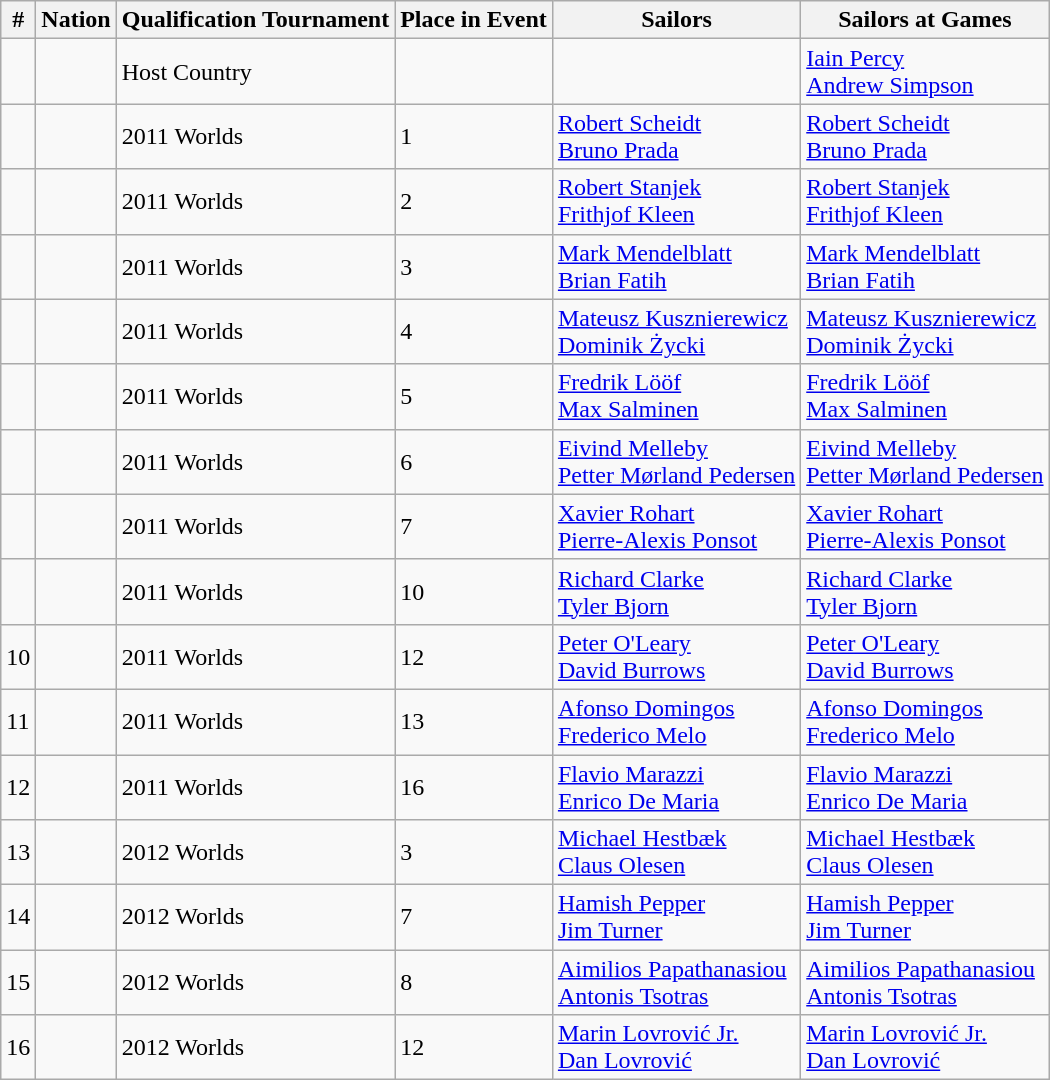<table class="sortable wikitable">
<tr>
<th>#</th>
<th>Nation</th>
<th>Qualification Tournament</th>
<th>Place in Event</th>
<th>Sailors</th>
<th>Sailors at Games</th>
</tr>
<tr>
<td></td>
<td></td>
<td>Host Country</td>
<td></td>
<td></td>
<td><a href='#'>Iain Percy</a><br><a href='#'>Andrew Simpson</a></td>
</tr>
<tr>
<td></td>
<td></td>
<td>2011 Worlds</td>
<td>1</td>
<td><a href='#'>Robert Scheidt</a> <br> <a href='#'>Bruno Prada</a></td>
<td><a href='#'>Robert Scheidt</a> <br> <a href='#'>Bruno Prada</a></td>
</tr>
<tr>
<td></td>
<td></td>
<td>2011 Worlds</td>
<td>2</td>
<td><a href='#'>Robert Stanjek</a> <br> <a href='#'>Frithjof Kleen</a></td>
<td><a href='#'>Robert Stanjek</a> <br> <a href='#'>Frithjof Kleen</a></td>
</tr>
<tr>
<td></td>
<td></td>
<td>2011 Worlds</td>
<td>3</td>
<td><a href='#'>Mark Mendelblatt</a> <br> <a href='#'>Brian Fatih</a></td>
<td><a href='#'>Mark Mendelblatt</a> <br> <a href='#'>Brian Fatih</a></td>
</tr>
<tr>
<td></td>
<td></td>
<td>2011 Worlds</td>
<td>4</td>
<td><a href='#'>Mateusz Kusznierewicz</a> <br> <a href='#'>Dominik Życki</a></td>
<td><a href='#'>Mateusz Kusznierewicz</a> <br> <a href='#'>Dominik Życki</a></td>
</tr>
<tr>
<td></td>
<td></td>
<td>2011 Worlds</td>
<td>5</td>
<td><a href='#'>Fredrik Lööf</a> <br> <a href='#'>Max Salminen</a></td>
<td><a href='#'>Fredrik Lööf</a> <br> <a href='#'>Max Salminen</a></td>
</tr>
<tr>
<td></td>
<td></td>
<td>2011 Worlds</td>
<td>6</td>
<td><a href='#'>Eivind Melleby</a> <br> <a href='#'>Petter Mørland Pedersen</a></td>
<td><a href='#'>Eivind Melleby</a> <br> <a href='#'>Petter Mørland Pedersen</a></td>
</tr>
<tr>
<td></td>
<td></td>
<td>2011 Worlds</td>
<td>7</td>
<td><a href='#'>Xavier Rohart</a> <br> <a href='#'>Pierre-Alexis Ponsot</a></td>
<td><a href='#'>Xavier Rohart</a> <br> <a href='#'>Pierre-Alexis Ponsot</a></td>
</tr>
<tr>
<td></td>
<td></td>
<td>2011 Worlds</td>
<td>10</td>
<td><a href='#'>Richard Clarke</a> <br> <a href='#'>Tyler Bjorn</a></td>
<td><a href='#'>Richard Clarke</a> <br> <a href='#'>Tyler Bjorn</a></td>
</tr>
<tr>
<td>10</td>
<td></td>
<td>2011 Worlds</td>
<td>12</td>
<td><a href='#'>Peter O'Leary</a> <br> <a href='#'>David Burrows</a></td>
<td><a href='#'>Peter O'Leary</a> <br> <a href='#'>David Burrows</a></td>
</tr>
<tr>
<td>11</td>
<td></td>
<td>2011 Worlds</td>
<td>13</td>
<td><a href='#'>Afonso Domingos</a> <br> <a href='#'>Frederico Melo</a></td>
<td><a href='#'>Afonso Domingos</a> <br> <a href='#'>Frederico Melo</a></td>
</tr>
<tr>
<td>12</td>
<td></td>
<td>2011 Worlds</td>
<td>16</td>
<td><a href='#'>Flavio Marazzi</a> <br> <a href='#'>Enrico De Maria</a></td>
<td><a href='#'>Flavio Marazzi</a> <br> <a href='#'>Enrico De Maria</a></td>
</tr>
<tr>
<td>13</td>
<td></td>
<td>2012 Worlds</td>
<td>3</td>
<td><a href='#'>Michael Hestbæk</a> <br> <a href='#'>Claus Olesen</a></td>
<td><a href='#'>Michael Hestbæk</a> <br> <a href='#'>Claus Olesen</a></td>
</tr>
<tr>
<td>14</td>
<td></td>
<td>2012 Worlds</td>
<td>7</td>
<td><a href='#'>Hamish Pepper</a> <br> <a href='#'>Jim Turner</a></td>
<td><a href='#'>Hamish Pepper</a> <br> <a href='#'>Jim Turner</a></td>
</tr>
<tr>
<td>15</td>
<td></td>
<td>2012 Worlds</td>
<td>8</td>
<td><a href='#'>Aimilios Papathanasiou</a> <br> <a href='#'>Antonis Tsotras</a></td>
<td><a href='#'>Aimilios Papathanasiou</a> <br> <a href='#'>Antonis Tsotras</a></td>
</tr>
<tr>
<td>16</td>
<td></td>
<td>2012 Worlds</td>
<td>12</td>
<td><a href='#'>Marin Lovrović Jr.</a> <br> <a href='#'>Dan Lovrović</a></td>
<td><a href='#'>Marin Lovrović Jr.</a> <br> <a href='#'>Dan Lovrović</a></td>
</tr>
</table>
